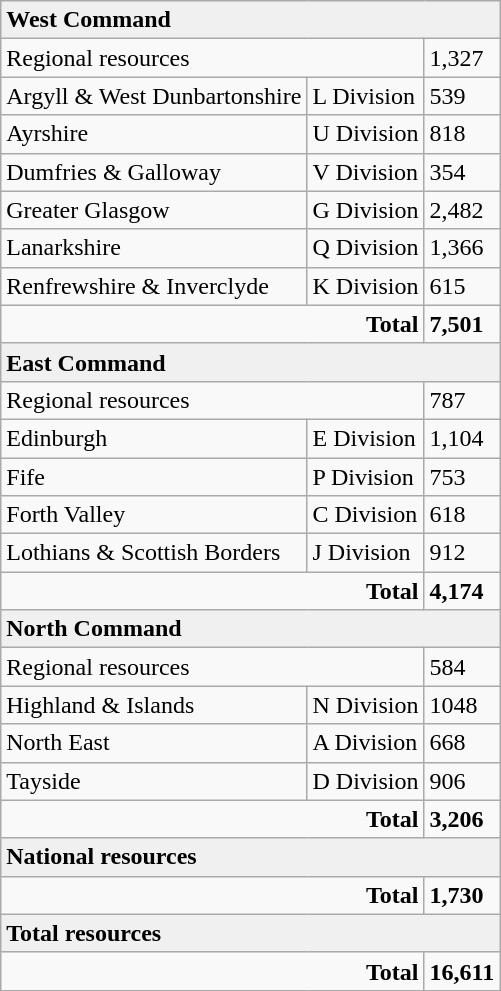<table class="wikitable">
<tr>
<td bgcolor = "#F0F0F0" colspan="3"><strong>West Command</strong></td>
</tr>
<tr>
<td colspan="2">Regional resources</td>
<td>1,327</td>
</tr>
<tr>
<td>Argyll & West Dunbartonshire</td>
<td>L Division</td>
<td>539</td>
</tr>
<tr>
<td>Ayrshire</td>
<td>U Division</td>
<td>818</td>
</tr>
<tr>
<td>Dumfries & Galloway</td>
<td>V Division</td>
<td>354</td>
</tr>
<tr>
<td>Greater Glasgow</td>
<td>G Division</td>
<td>2,482</td>
</tr>
<tr>
<td>Lanarkshire</td>
<td>Q Division</td>
<td>1,366</td>
</tr>
<tr>
<td>Renfrewshire & Inverclyde</td>
<td>K Division</td>
<td>615</td>
</tr>
<tr>
<td align="right" colspan="2"><strong>Total</strong></td>
<td><strong>7,501</strong></td>
</tr>
<tr>
<td bgcolor = "#F0F0F0" colspan="3"><strong>East Command</strong></td>
</tr>
<tr>
<td colspan="2">Regional resources</td>
<td>787</td>
</tr>
<tr>
<td>Edinburgh</td>
<td>E Division</td>
<td>1,104</td>
</tr>
<tr>
<td>Fife</td>
<td>P Division</td>
<td>753</td>
</tr>
<tr>
<td>Forth Valley</td>
<td>C Division</td>
<td>618</td>
</tr>
<tr>
<td>Lothians & Scottish Borders</td>
<td>J Division</td>
<td>912</td>
</tr>
<tr>
<td align="right" colspan="2"><strong>Total</strong></td>
<td><strong>4,174</strong></td>
</tr>
<tr>
<td bgcolor = "#F0F0F0" colspan="3"><strong>North Command</strong></td>
</tr>
<tr>
<td colspan="2">Regional resources</td>
<td>584</td>
</tr>
<tr>
<td>Highland & Islands</td>
<td>N Division</td>
<td>1048</td>
</tr>
<tr>
<td>North East</td>
<td>A Division</td>
<td>668</td>
</tr>
<tr>
<td>Tayside</td>
<td>D Division</td>
<td>906</td>
</tr>
<tr>
<td align="right" colspan="2"><strong>Total</strong></td>
<td><strong>3,206</strong></td>
</tr>
<tr>
<td bgcolor = "#F0F0F0" colspan="3"><strong>National resources</strong></td>
</tr>
<tr>
<td align="right" colspan="2"><strong>Total</strong></td>
<td><strong>1,730</strong></td>
</tr>
<tr>
<td bgcolor = "#F0F0F0" colspan="3"><strong>Total resources</strong></td>
</tr>
<tr>
<td align="right" colspan="2"><strong>Total</strong></td>
<td><strong>16,611</strong></td>
</tr>
</table>
